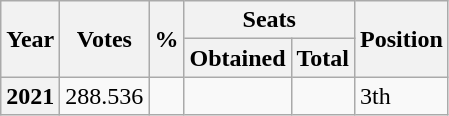<table class="wikitable">
<tr>
<th rowspan="2">Year</th>
<th rowspan="2">Votes</th>
<th rowspan="2">%</th>
<th colspan="2">Seats</th>
<th rowspan="2">Position</th>
</tr>
<tr>
<th>Obtained</th>
<th>Total</th>
</tr>
<tr>
<th>2021</th>
<td>288.536</td>
<td></td>
<td></td>
<td></td>
<td>3th</td>
</tr>
</table>
